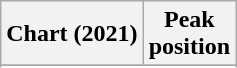<table class="wikitable sortable plainrowheaders" style="text-align:center;">
<tr>
<th scope="col">Chart (2021)</th>
<th scope="col">Peak<br>position</th>
</tr>
<tr>
</tr>
<tr>
</tr>
<tr>
</tr>
<tr>
</tr>
<tr>
</tr>
<tr>
</tr>
<tr>
</tr>
</table>
